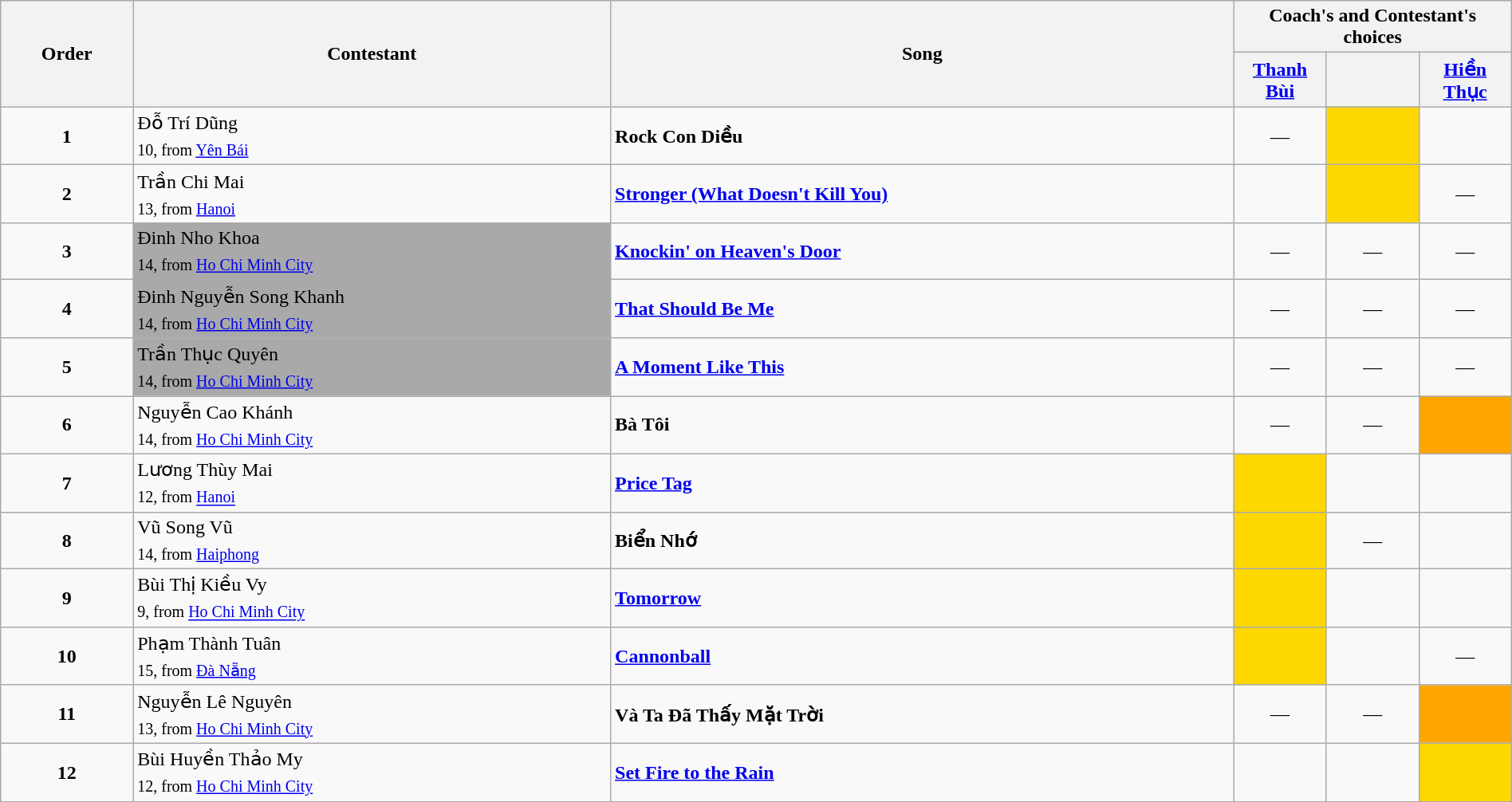<table class="wikitable" style="width:100%;">
<tr>
<th rowspan=2>Order</th>
<th rowspan=2>Contestant</th>
<th rowspan=2>Song</th>
<th colspan=4>Coach's and Contestant's choices</th>
</tr>
<tr>
<th width="70"><a href='#'>Thanh Bùi</a></th>
<th width="70"></th>
<th width="70"><a href='#'>Hiền Thục</a></th>
</tr>
<tr>
<td align="center"><strong>1</strong></td>
<td>Đỗ Trí Dũng<br><sub>10, from <a href='#'>Yên Bái</a></sub></td>
<td><strong>Rock Con Diều</strong><br></td>
<td align="center">—</td>
<td style="background:gold;text-align:center;"></td>
<td style="text-align:center;"></td>
</tr>
<tr>
<td align="center"><strong>2</strong></td>
<td>Trần Chi Mai<br><sub>13, from <a href='#'>Hanoi</a></sub></td>
<td><strong><a href='#'>Stronger (What Doesn't Kill You)</a></strong><br></td>
<td style="text-align:center;"></td>
<td style="background:gold;text-align:center;"></td>
<td align="center">—</td>
</tr>
<tr>
<td align="center"><strong>3</strong></td>
<td style="background:darkgrey;text-align:left;">Đinh Nho Khoa<br><sub>14, from <a href='#'>Ho Chi Minh City</a></sub></td>
<td><strong><a href='#'>Knockin' on Heaven's Door</a></strong><br></td>
<td align="center">—</td>
<td align="center">—</td>
<td align="center">—</td>
</tr>
<tr>
<td align="center"><strong>4</strong></td>
<td style="background:darkgrey;text-align:left;">Đinh Nguyễn Song Khanh<br><sub>14, from <a href='#'>Ho Chi Minh City</a></sub></td>
<td><strong><a href='#'>That Should Be Me</a></strong><br></td>
<td align="center">—</td>
<td align="center">—</td>
<td align="center">—</td>
</tr>
<tr>
<td align="center"><strong>5</strong></td>
<td style="background:darkgrey;text-align:left;">Trần Thục Quyên<br><sub>14, from <a href='#'>Ho Chi Minh City</a></sub></td>
<td><strong><a href='#'>A Moment Like This</a></strong><br></td>
<td align="center">—</td>
<td align="center">—</td>
<td align="center">—</td>
</tr>
<tr>
<td align="center"><strong>6</strong></td>
<td>Nguyễn Cao Khánh<br><sub>14, from <a href='#'>Ho Chi Minh City</a></sub></td>
<td><strong>Bà Tôi</strong><br></td>
<td align="center">—</td>
<td align="center">—</td>
<td style="background:orange;text-align:center;"></td>
</tr>
<tr>
<td align="center"><strong>7</strong></td>
<td>Lương Thùy Mai<br><sub>12, from <a href='#'>Hanoi</a></sub></td>
<td><strong><a href='#'>Price Tag</a></strong><br></td>
<td style="background:gold;text-align:center;"></td>
<td style="text-align:center;"></td>
<td style="text-align:center;"></td>
</tr>
<tr>
<td align="center"><strong>8</strong></td>
<td>Vũ Song Vũ<br><sub>14, from <a href='#'>Haiphong</a></sub></td>
<td><strong>Biển Nhớ</strong><br></td>
<td style="background:gold;text-align:center;"></td>
<td align="center">—</td>
<td style="text-align:center;"></td>
</tr>
<tr>
<td align="center"><strong>9</strong></td>
<td>Bùi Thị Kiều Vy<br><sub>9, from <a href='#'>Ho Chi Minh City</a></sub></td>
<td><strong><a href='#'>Tomorrow</a></strong><br></td>
<td style="background:gold;text-align:center;"></td>
<td style="text-align:center;"></td>
<td style="text-align:center;"></td>
</tr>
<tr>
<td align="center"><strong>10</strong></td>
<td>Phạm Thành Tuân<br><sub>15, from <a href='#'>Đà Nẵng</a></sub></td>
<td><strong><a href='#'>Cannonball</a></strong><br></td>
<td style="background:gold;text-align:center;"></td>
<td style="text-align:center;"></td>
<td align="center">—</td>
</tr>
<tr>
<td align="center"><strong>11</strong></td>
<td>Nguyễn Lê Nguyên<br><sub>13, from <a href='#'>Ho Chi Minh City</a></sub></td>
<td><strong>Và Ta Đã Thấy Mặt Trời</strong><br></td>
<td align="center">—</td>
<td align="center">—</td>
<td style="background:orange;text-align:center;"></td>
</tr>
<tr>
<td align="center"><strong>12</strong></td>
<td>Bùi Huyền Thảo My<br><sub>12, from <a href='#'>Ho Chi Minh City</a></sub></td>
<td><strong><a href='#'>Set Fire to the Rain</a></strong><br></td>
<td style="text-align:center;"></td>
<td style="text-align:center;"></td>
<td style="background:gold;text-align:center;"></td>
</tr>
<tr>
</tr>
</table>
